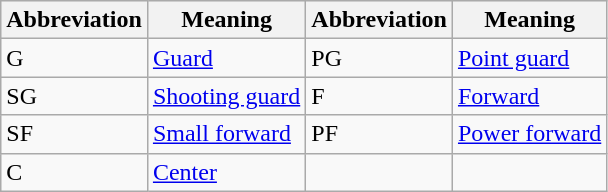<table class="wikitable">
<tr bgcolor="#efefef">
<th scope=col align=center>Abbreviation</th>
<th scope=col align=center>Meaning</th>
<th scope=col align=center>Abbreviation</th>
<th scope=col align=center>Meaning</th>
</tr>
<tr>
<td>G</td>
<td><a href='#'>Guard</a></td>
<td>PG</td>
<td><a href='#'>Point guard</a></td>
</tr>
<tr>
<td>SG</td>
<td><a href='#'>Shooting guard</a></td>
<td>F</td>
<td><a href='#'>Forward</a></td>
</tr>
<tr>
<td>SF</td>
<td><a href='#'>Small forward</a></td>
<td>PF</td>
<td><a href='#'>Power forward</a></td>
</tr>
<tr>
<td>C</td>
<td><a href='#'>Center</a></td>
<td></td>
<td></td>
</tr>
</table>
